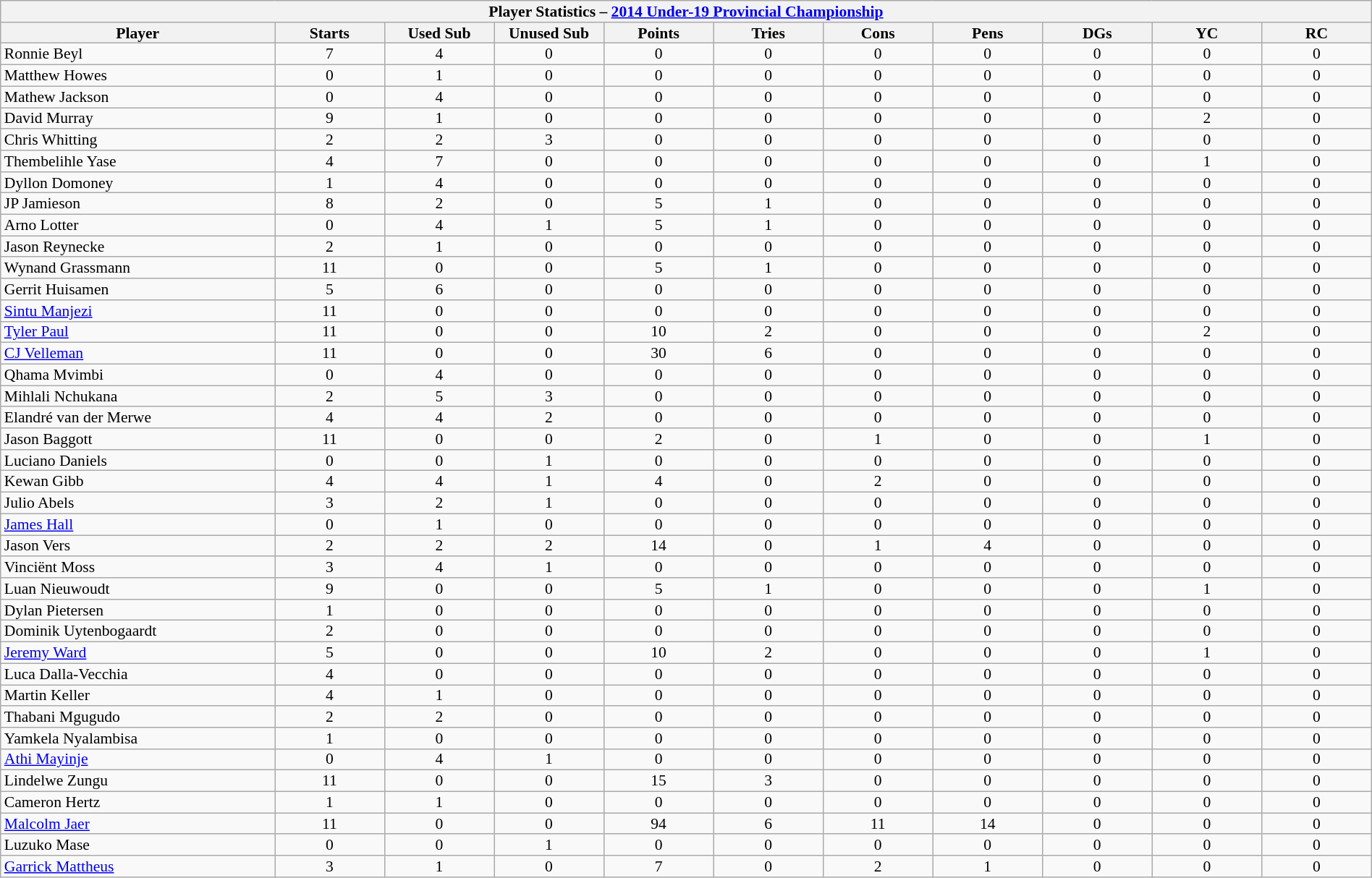<table class="wikitable sortable"  style="text-align:center; line-height:90%; font-size:90%; width:100%;">
<tr>
<th colspan=11>Player Statistics – <a href='#'>2014 Under-19 Provincial Championship</a></th>
</tr>
<tr>
<th style="width:20%;">Player</th>
<th style="width:8%;">Starts</th>
<th style="width:8%;">Used Sub</th>
<th style="width:8%;">Unused Sub</th>
<th style="width:8%;">Points</th>
<th style="width:8%;">Tries</th>
<th style="width:8%;">Cons</th>
<th style="width:8%;">Pens</th>
<th style="width:8%;">DGs</th>
<th style="width:8%;">YC</th>
<th style="width:8%;">RC<br></th>
</tr>
<tr>
<td align=left>Ronnie Beyl</td>
<td>7</td>
<td>4</td>
<td>0</td>
<td>0</td>
<td>0</td>
<td>0</td>
<td>0</td>
<td>0</td>
<td>0</td>
<td>0</td>
</tr>
<tr>
<td align=left>Matthew Howes</td>
<td>0</td>
<td>1</td>
<td>0</td>
<td>0</td>
<td>0</td>
<td>0</td>
<td>0</td>
<td>0</td>
<td>0</td>
<td>0</td>
</tr>
<tr>
<td align=left>Mathew Jackson</td>
<td>0</td>
<td>4</td>
<td>0</td>
<td>0</td>
<td>0</td>
<td>0</td>
<td>0</td>
<td>0</td>
<td>0</td>
<td>0</td>
</tr>
<tr>
<td align=left>David Murray</td>
<td>9</td>
<td>1</td>
<td>0</td>
<td>0</td>
<td>0</td>
<td>0</td>
<td>0</td>
<td>0</td>
<td>2</td>
<td>0</td>
</tr>
<tr>
<td align=left>Chris Whitting</td>
<td>2</td>
<td>2</td>
<td>3</td>
<td>0</td>
<td>0</td>
<td>0</td>
<td>0</td>
<td>0</td>
<td>0</td>
<td>0</td>
</tr>
<tr>
<td align=left>Thembelihle Yase</td>
<td>4</td>
<td>7</td>
<td>0</td>
<td>0</td>
<td>0</td>
<td>0</td>
<td>0</td>
<td>0</td>
<td>1</td>
<td>0</td>
</tr>
<tr>
<td align=left>Dyllon Domoney</td>
<td>1</td>
<td>4</td>
<td>0</td>
<td>0</td>
<td>0</td>
<td>0</td>
<td>0</td>
<td>0</td>
<td>0</td>
<td>0</td>
</tr>
<tr>
<td align=left>JP Jamieson</td>
<td>8</td>
<td>2</td>
<td>0</td>
<td>5</td>
<td>1</td>
<td>0</td>
<td>0</td>
<td>0</td>
<td>0</td>
<td>0</td>
</tr>
<tr>
<td align=left>Arno Lotter</td>
<td>0</td>
<td>4</td>
<td>1</td>
<td>5</td>
<td>1</td>
<td>0</td>
<td>0</td>
<td>0</td>
<td>0</td>
<td>0</td>
</tr>
<tr>
<td align=left>Jason Reynecke</td>
<td>2</td>
<td>1</td>
<td>0</td>
<td>0</td>
<td>0</td>
<td>0</td>
<td>0</td>
<td>0</td>
<td>0</td>
<td>0</td>
</tr>
<tr>
<td align=left>Wynand Grassmann</td>
<td>11</td>
<td>0</td>
<td>0</td>
<td>5</td>
<td>1</td>
<td>0</td>
<td>0</td>
<td>0</td>
<td>0</td>
<td>0</td>
</tr>
<tr>
<td align=left>Gerrit Huisamen</td>
<td>5</td>
<td>6</td>
<td>0</td>
<td>0</td>
<td>0</td>
<td>0</td>
<td>0</td>
<td>0</td>
<td>0</td>
<td>0</td>
</tr>
<tr>
<td align=left><a href='#'>Sintu Manjezi</a></td>
<td>11</td>
<td>0</td>
<td>0</td>
<td>0</td>
<td>0</td>
<td>0</td>
<td>0</td>
<td>0</td>
<td>0</td>
<td>0</td>
</tr>
<tr>
<td align=left><a href='#'>Tyler Paul</a></td>
<td>11</td>
<td>0</td>
<td>0</td>
<td>10</td>
<td>2</td>
<td>0</td>
<td>0</td>
<td>0</td>
<td>2</td>
<td>0</td>
</tr>
<tr>
<td align=left><a href='#'>CJ Velleman</a></td>
<td>11</td>
<td>0</td>
<td>0</td>
<td>30</td>
<td>6</td>
<td>0</td>
<td>0</td>
<td>0</td>
<td>0</td>
<td>0</td>
</tr>
<tr>
<td align=left>Qhama Mvimbi</td>
<td>0</td>
<td>4</td>
<td>0</td>
<td>0</td>
<td>0</td>
<td>0</td>
<td>0</td>
<td>0</td>
<td>0</td>
<td>0</td>
</tr>
<tr>
<td align=left>Mihlali Nchukana</td>
<td>2</td>
<td>5</td>
<td>3</td>
<td>0</td>
<td>0</td>
<td>0</td>
<td>0</td>
<td>0</td>
<td>0</td>
<td>0</td>
</tr>
<tr>
<td align=left>Elandré van der Merwe</td>
<td>4</td>
<td>4</td>
<td>2</td>
<td>0</td>
<td>0</td>
<td>0</td>
<td>0</td>
<td>0</td>
<td>0</td>
<td>0</td>
</tr>
<tr>
<td align=left>Jason Baggott</td>
<td>11</td>
<td>0</td>
<td>0</td>
<td>2</td>
<td>0</td>
<td>1</td>
<td>0</td>
<td>0</td>
<td>1</td>
<td>0</td>
</tr>
<tr>
<td align=left>Luciano Daniels</td>
<td>0</td>
<td>0</td>
<td>1</td>
<td>0</td>
<td>0</td>
<td>0</td>
<td>0</td>
<td>0</td>
<td>0</td>
<td>0</td>
</tr>
<tr>
<td align=left>Kewan Gibb</td>
<td>4</td>
<td>4</td>
<td>1</td>
<td>4</td>
<td>0</td>
<td>2</td>
<td>0</td>
<td>0</td>
<td>0</td>
<td>0</td>
</tr>
<tr>
<td align=left>Julio Abels</td>
<td>3</td>
<td>2</td>
<td>1</td>
<td>0</td>
<td>0</td>
<td>0</td>
<td>0</td>
<td>0</td>
<td>0</td>
<td>0</td>
</tr>
<tr>
<td align=left><a href='#'>James Hall</a></td>
<td>0</td>
<td>1</td>
<td>0</td>
<td>0</td>
<td>0</td>
<td>0</td>
<td>0</td>
<td>0</td>
<td>0</td>
<td>0</td>
</tr>
<tr>
<td align=left>Jason Vers</td>
<td>2</td>
<td>2</td>
<td>2</td>
<td>14</td>
<td>0</td>
<td>1</td>
<td>4</td>
<td>0</td>
<td>0</td>
<td>0</td>
</tr>
<tr>
<td align=left>Vinciënt Moss</td>
<td>3</td>
<td>4</td>
<td>1</td>
<td>0</td>
<td>0</td>
<td>0</td>
<td>0</td>
<td>0</td>
<td>0</td>
<td>0</td>
</tr>
<tr>
<td align=left>Luan Nieuwoudt</td>
<td>9</td>
<td>0</td>
<td>0</td>
<td>5</td>
<td>1</td>
<td>0</td>
<td>0</td>
<td>0</td>
<td>1</td>
<td>0</td>
</tr>
<tr>
<td align=left>Dylan Pietersen</td>
<td>1</td>
<td>0</td>
<td>0</td>
<td>0</td>
<td>0</td>
<td>0</td>
<td>0</td>
<td>0</td>
<td>0</td>
<td>0</td>
</tr>
<tr>
<td align=left>Dominik Uytenbogaardt</td>
<td>2</td>
<td>0</td>
<td>0</td>
<td>0</td>
<td>0</td>
<td>0</td>
<td>0</td>
<td>0</td>
<td>0</td>
<td>0</td>
</tr>
<tr>
<td align=left><a href='#'>Jeremy Ward</a></td>
<td>5</td>
<td>0</td>
<td>0</td>
<td>10</td>
<td>2</td>
<td>0</td>
<td>0</td>
<td>0</td>
<td>1</td>
<td>0</td>
</tr>
<tr>
<td align=left>Luca Dalla-Vecchia</td>
<td>4</td>
<td>0</td>
<td>0</td>
<td>0</td>
<td>0</td>
<td>0</td>
<td>0</td>
<td>0</td>
<td>0</td>
<td>0</td>
</tr>
<tr>
<td align=left>Martin Keller</td>
<td>4</td>
<td>1</td>
<td>0</td>
<td>0</td>
<td>0</td>
<td>0</td>
<td>0</td>
<td>0</td>
<td>0</td>
<td>0</td>
</tr>
<tr>
<td align=left>Thabani Mgugudo</td>
<td>2</td>
<td>2</td>
<td>0</td>
<td>0</td>
<td>0</td>
<td>0</td>
<td>0</td>
<td>0</td>
<td>0</td>
<td>0</td>
</tr>
<tr>
<td align=left>Yamkela Nyalambisa</td>
<td>1</td>
<td>0</td>
<td>0</td>
<td>0</td>
<td>0</td>
<td>0</td>
<td>0</td>
<td>0</td>
<td>0</td>
<td>0</td>
</tr>
<tr>
<td align=left><a href='#'>Athi Mayinje</a></td>
<td>0</td>
<td>4</td>
<td>1</td>
<td>0</td>
<td>0</td>
<td>0</td>
<td>0</td>
<td>0</td>
<td>0</td>
<td>0</td>
</tr>
<tr>
<td align=left>Lindelwe Zungu</td>
<td>11</td>
<td>0</td>
<td>0</td>
<td>15</td>
<td>3</td>
<td>0</td>
<td>0</td>
<td>0</td>
<td>0</td>
<td>0</td>
</tr>
<tr>
<td align=left>Cameron Hertz</td>
<td>1</td>
<td>1</td>
<td>0</td>
<td>0</td>
<td>0</td>
<td>0</td>
<td>0</td>
<td>0</td>
<td>0</td>
<td>0</td>
</tr>
<tr>
<td align=left><a href='#'>Malcolm Jaer</a></td>
<td>11</td>
<td>0</td>
<td>0</td>
<td>94</td>
<td>6</td>
<td>11</td>
<td>14</td>
<td>0</td>
<td>0</td>
<td>0</td>
</tr>
<tr>
<td align=left>Luzuko Mase</td>
<td>0</td>
<td>0</td>
<td>1</td>
<td>0</td>
<td>0</td>
<td>0</td>
<td>0</td>
<td>0</td>
<td>0</td>
<td>0</td>
</tr>
<tr>
<td align=left><a href='#'>Garrick Mattheus</a></td>
<td>3</td>
<td>1</td>
<td>0</td>
<td>7</td>
<td>0</td>
<td>2</td>
<td>1</td>
<td>0</td>
<td>0</td>
<td>0</td>
</tr>
</table>
